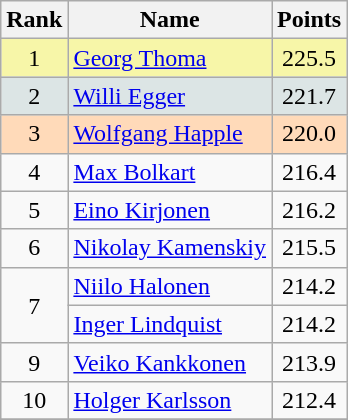<table class="wikitable sortable">
<tr>
<th align=Center>Rank</th>
<th>Name</th>
<th>Points</th>
</tr>
<tr style="background:#F7F6A8">
<td align=center>1</td>
<td> <a href='#'>Georg Thoma</a></td>
<td align=center>225.5</td>
</tr>
<tr style="background: #DCE5E5;">
<td align=center>2</td>
<td> <a href='#'>Willi Egger</a></td>
<td align=center>221.7</td>
</tr>
<tr style="background: #FFDAB9;">
<td align=center>3</td>
<td> <a href='#'>Wolfgang Happle</a></td>
<td align=center>220.0</td>
</tr>
<tr>
<td align=center>4</td>
<td> <a href='#'>Max Bolkart</a></td>
<td align=center>216.4</td>
</tr>
<tr>
<td align=center>5</td>
<td> <a href='#'>Eino Kirjonen</a></td>
<td align=center>216.2</td>
</tr>
<tr>
<td align=center>6</td>
<td> <a href='#'>Nikolay Kamenskiy</a></td>
<td align=center>215.5</td>
</tr>
<tr>
<td rowspan=2 align=center>7</td>
<td> <a href='#'>Niilo Halonen</a></td>
<td align=center>214.2</td>
</tr>
<tr>
<td> <a href='#'>Inger Lindquist</a></td>
<td align=center>214.2</td>
</tr>
<tr>
<td align=center>9</td>
<td> <a href='#'>Veiko Kankkonen</a></td>
<td align=center>213.9</td>
</tr>
<tr>
<td align=center>10</td>
<td> <a href='#'>Holger Karlsson</a></td>
<td align=center>212.4</td>
</tr>
<tr>
</tr>
</table>
